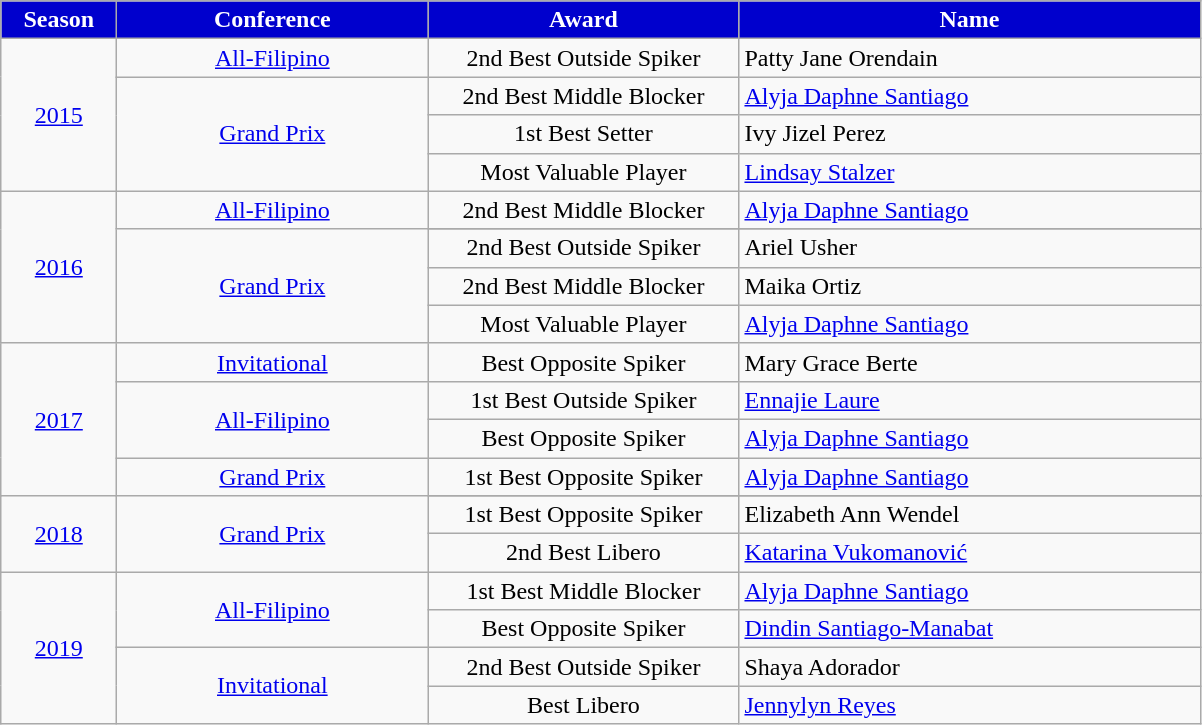<table class="wikitable">
<tr>
<th width=70px style="background: #0000CD; color: white; text-align: center">Season</th>
<th width=200px style="background: #0000CD; color: white; text-align: center">Conference</th>
<th width=200px style="background: #0000CD; color: white; text-align: center">Award</th>
<th width=300px style="background: #0000CD; color: white; text-align: center">Name</th>
</tr>
<tr align=center>
<td rowspan=4><a href='#'>2015</a></td>
<td><a href='#'>All-Filipino</a></td>
<td>2nd Best Outside Spiker</td>
<td style="text-align:left;"> Patty Jane Orendain</td>
</tr>
<tr align=center>
<td rowspan=3><a href='#'>Grand Prix</a></td>
<td>2nd Best Middle Blocker</td>
<td style="text-align:left;"> <a href='#'>Alyja Daphne Santiago</a></td>
</tr>
<tr align=center>
<td>1st Best Setter</td>
<td style="text-align:left;"> Ivy Jizel Perez</td>
</tr>
<tr align=center>
<td>Most Valuable Player</td>
<td style="text-align:left;"> <a href='#'>Lindsay Stalzer</a></td>
</tr>
<tr align=center>
<td rowspan=5><a href='#'>2016</a></td>
<td><a href='#'>All-Filipino</a></td>
<td>2nd Best Middle Blocker</td>
<td style="text-align:left;"> <a href='#'>Alyja Daphne Santiago</a></td>
</tr>
<tr align=center>
<td rowspan=4><a href='#'>Grand Prix</a></td>
</tr>
<tr align=center>
<td>2nd Best Outside Spiker</td>
<td style="text-align:left;"> Ariel Usher</td>
</tr>
<tr align=center>
<td>2nd Best Middle Blocker</td>
<td style="text-align:left;"> Maika Ortiz</td>
</tr>
<tr align=center>
<td>Most Valuable Player</td>
<td style="text-align:left;"> <a href='#'>Alyja Daphne Santiago</a></td>
</tr>
<tr align=center>
<td rowspan=4><a href='#'>2017</a></td>
<td><a href='#'>Invitational</a></td>
<td>Best Opposite Spiker</td>
<td style="text-align:left;"> Mary Grace Berte</td>
</tr>
<tr align=center>
<td rowspan=2><a href='#'>All-Filipino</a></td>
<td>1st Best Outside Spiker</td>
<td style="text-align:left;"> <a href='#'>Ennajie Laure</a></td>
</tr>
<tr align=center>
<td>Best Opposite Spiker</td>
<td style="text-align:left;"> <a href='#'>Alyja Daphne Santiago</a></td>
</tr>
<tr align=center>
<td><a href='#'>Grand Prix</a></td>
<td>1st Best Opposite Spiker</td>
<td style="text-align:left;"> <a href='#'>Alyja Daphne Santiago</a></td>
</tr>
<tr align=center>
<td rowspan=3><a href='#'>2018</a></td>
<td rowspan=3><a href='#'>Grand Prix</a></td>
</tr>
<tr align=center>
<td>1st Best Opposite Spiker</td>
<td style="text-align:left;"> Elizabeth Ann Wendel</td>
</tr>
<tr align=center>
<td>2nd Best Libero</td>
<td style="text-align:left;"> <a href='#'>Katarina Vukomanović</a></td>
</tr>
<tr align=center>
<td rowspan="4"><a href='#'>2019</a></td>
<td rowspan="2"><a href='#'>All-Filipino</a></td>
<td>1st Best Middle Blocker</td>
<td style="text-align:left;"> <a href='#'>Alyja Daphne Santiago</a></td>
</tr>
<tr align=center>
<td>Best Opposite Spiker</td>
<td style="text-align:left;"> <a href='#'>Dindin Santiago-Manabat</a></td>
</tr>
<tr align=center>
<td rowspan="2"><a href='#'>Invitational</a></td>
<td>2nd Best Outside Spiker</td>
<td style="text-align:left;"> Shaya Adorador</td>
</tr>
<tr align=center>
<td>Best Libero</td>
<td style="text-align:left;"> <a href='#'>Jennylyn Reyes</a></td>
</tr>
</table>
